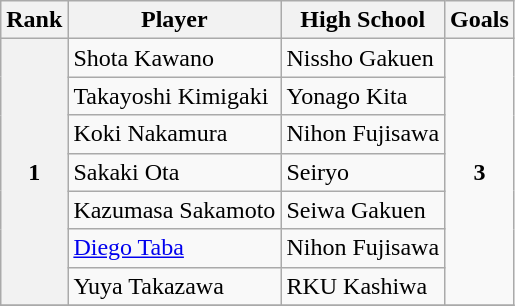<table class="wikitable" style="text-align:center">
<tr>
<th>Rank</th>
<th>Player</th>
<th>High School</th>
<th>Goals</th>
</tr>
<tr>
<th rowspan=7>1</th>
<td align="left"> Shota Kawano</td>
<td align="left">Nissho Gakuen</td>
<td rowspan=7><strong>3</strong></td>
</tr>
<tr>
<td align="left"> Takayoshi Kimigaki</td>
<td align="left">Yonago Kita</td>
</tr>
<tr>
<td align="left"> Koki Nakamura</td>
<td align="left">Nihon Fujisawa</td>
</tr>
<tr>
<td align="left"> Sakaki Ota</td>
<td align="left">Seiryo</td>
</tr>
<tr>
<td align="left"> Kazumasa Sakamoto</td>
<td align="left">Seiwa Gakuen</td>
</tr>
<tr>
<td align="left"> <a href='#'>Diego Taba</a></td>
<td align="left">Nihon Fujisawa</td>
</tr>
<tr>
<td align="left"> Yuya Takazawa</td>
<td align="left">RKU Kashiwa</td>
</tr>
<tr>
</tr>
</table>
